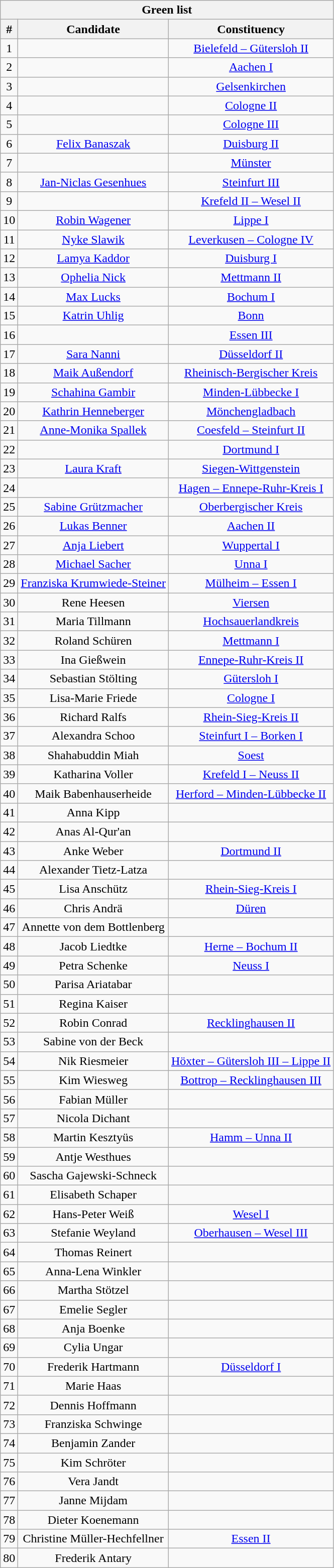<table class="wikitable mw-collapsible mw-collapsed" style="text-align:center">
<tr>
<th colspan=3>Green list</th>
</tr>
<tr>
<th>#</th>
<th>Candidate</th>
<th>Constituency</th>
</tr>
<tr>
<td>1</td>
<td></td>
<td><a href='#'>Bielefeld – Gütersloh II</a></td>
</tr>
<tr>
<td>2</td>
<td></td>
<td><a href='#'>Aachen I</a></td>
</tr>
<tr>
<td>3</td>
<td></td>
<td><a href='#'>Gelsenkirchen</a></td>
</tr>
<tr>
<td>4</td>
<td></td>
<td><a href='#'>Cologne II</a></td>
</tr>
<tr>
<td>5</td>
<td></td>
<td><a href='#'>Cologne III</a></td>
</tr>
<tr>
<td>6</td>
<td><a href='#'>Felix Banaszak</a></td>
<td><a href='#'>Duisburg II</a></td>
</tr>
<tr>
<td>7</td>
<td></td>
<td><a href='#'>Münster</a></td>
</tr>
<tr>
<td>8</td>
<td><a href='#'>Jan-Niclas Gesenhues</a></td>
<td><a href='#'>Steinfurt III</a></td>
</tr>
<tr>
<td>9</td>
<td></td>
<td><a href='#'>Krefeld II – Wesel II</a></td>
</tr>
<tr>
<td>10</td>
<td><a href='#'>Robin Wagener</a></td>
<td><a href='#'>Lippe I</a></td>
</tr>
<tr>
<td>11</td>
<td><a href='#'>Nyke Slawik</a></td>
<td><a href='#'>Leverkusen – Cologne IV</a></td>
</tr>
<tr>
<td>12</td>
<td><a href='#'>Lamya Kaddor</a></td>
<td><a href='#'>Duisburg I</a></td>
</tr>
<tr>
<td>13</td>
<td><a href='#'>Ophelia Nick</a></td>
<td><a href='#'>Mettmann II</a></td>
</tr>
<tr>
<td>14</td>
<td><a href='#'>Max Lucks</a></td>
<td><a href='#'>Bochum I</a></td>
</tr>
<tr>
<td>15</td>
<td><a href='#'>Katrin Uhlig</a></td>
<td><a href='#'>Bonn</a></td>
</tr>
<tr>
<td>16</td>
<td></td>
<td><a href='#'>Essen III</a></td>
</tr>
<tr>
<td>17</td>
<td><a href='#'>Sara Nanni</a></td>
<td><a href='#'>Düsseldorf II</a></td>
</tr>
<tr>
<td>18</td>
<td><a href='#'>Maik Außendorf</a></td>
<td><a href='#'>Rheinisch-Bergischer Kreis</a></td>
</tr>
<tr>
<td>19</td>
<td><a href='#'>Schahina Gambir</a></td>
<td><a href='#'>Minden-Lübbecke I</a></td>
</tr>
<tr>
<td>20</td>
<td><a href='#'>Kathrin Henneberger</a></td>
<td><a href='#'>Mönchengladbach</a></td>
</tr>
<tr>
<td>21</td>
<td><a href='#'>Anne-Monika Spallek</a></td>
<td><a href='#'>Coesfeld – Steinfurt II</a></td>
</tr>
<tr>
<td>22</td>
<td></td>
<td><a href='#'>Dortmund I</a></td>
</tr>
<tr>
<td>23</td>
<td><a href='#'>Laura Kraft</a></td>
<td><a href='#'>Siegen-Wittgenstein</a></td>
</tr>
<tr>
<td>24</td>
<td></td>
<td><a href='#'>Hagen – Ennepe-Ruhr-Kreis I</a></td>
</tr>
<tr>
<td>25</td>
<td><a href='#'>Sabine Grützmacher</a></td>
<td><a href='#'>Oberbergischer Kreis</a></td>
</tr>
<tr>
<td>26</td>
<td><a href='#'>Lukas Benner</a></td>
<td><a href='#'>Aachen II</a></td>
</tr>
<tr>
<td>27</td>
<td><a href='#'>Anja Liebert</a></td>
<td><a href='#'>Wuppertal I</a></td>
</tr>
<tr>
<td>28</td>
<td><a href='#'>Michael Sacher</a></td>
<td><a href='#'>Unna I</a></td>
</tr>
<tr>
<td>29</td>
<td><a href='#'>Franziska Krumwiede-Steiner</a></td>
<td><a href='#'>Mülheim – Essen I</a></td>
</tr>
<tr>
<td>30</td>
<td>Rene Heesen</td>
<td><a href='#'>Viersen</a></td>
</tr>
<tr>
<td>31</td>
<td>Maria Tillmann</td>
<td><a href='#'>Hochsauerlandkreis</a></td>
</tr>
<tr>
<td>32</td>
<td>Roland Schüren</td>
<td><a href='#'>Mettmann I</a></td>
</tr>
<tr>
<td>33</td>
<td>Ina Gießwein</td>
<td><a href='#'>Ennepe-Ruhr-Kreis II</a></td>
</tr>
<tr>
<td>34</td>
<td>Sebastian Stölting</td>
<td><a href='#'>Gütersloh I</a></td>
</tr>
<tr>
<td>35</td>
<td>Lisa-Marie Friede</td>
<td><a href='#'>Cologne I</a></td>
</tr>
<tr>
<td>36</td>
<td>Richard Ralfs</td>
<td><a href='#'>Rhein-Sieg-Kreis II</a></td>
</tr>
<tr>
<td>37</td>
<td>Alexandra Schoo</td>
<td><a href='#'>Steinfurt I – Borken I</a></td>
</tr>
<tr>
<td>38</td>
<td>Shahabuddin Miah</td>
<td><a href='#'>Soest</a></td>
</tr>
<tr>
<td>39</td>
<td>Katharina Voller</td>
<td><a href='#'>Krefeld I – Neuss II</a></td>
</tr>
<tr>
<td>40</td>
<td>Maik Babenhauserheide</td>
<td><a href='#'>Herford – Minden-Lübbecke II</a></td>
</tr>
<tr>
<td>41</td>
<td>Anna Kipp</td>
<td></td>
</tr>
<tr>
<td>42</td>
<td>Anas Al-Qur'an</td>
<td></td>
</tr>
<tr>
<td>43</td>
<td>Anke Weber</td>
<td><a href='#'>Dortmund II</a></td>
</tr>
<tr>
<td>44</td>
<td>Alexander Tietz-Latza</td>
<td></td>
</tr>
<tr>
<td>45</td>
<td>Lisa Anschütz</td>
<td><a href='#'>Rhein-Sieg-Kreis I</a></td>
</tr>
<tr>
<td>46</td>
<td>Chris Andrä</td>
<td><a href='#'>Düren</a></td>
</tr>
<tr>
<td>47</td>
<td>Annette von dem Bottlenberg</td>
<td></td>
</tr>
<tr>
<td>48</td>
<td>Jacob Liedtke</td>
<td><a href='#'>Herne – Bochum II</a></td>
</tr>
<tr>
<td>49</td>
<td>Petra Schenke</td>
<td><a href='#'>Neuss I</a></td>
</tr>
<tr>
<td>50</td>
<td>Parisa Ariatabar</td>
<td></td>
</tr>
<tr>
<td>51</td>
<td>Regina Kaiser</td>
<td></td>
</tr>
<tr>
<td>52</td>
<td>Robin Conrad</td>
<td><a href='#'>Recklinghausen II</a></td>
</tr>
<tr>
<td>53</td>
<td>Sabine von der Beck</td>
<td></td>
</tr>
<tr>
<td>54</td>
<td>Nik Riesmeier</td>
<td><a href='#'>Höxter – Gütersloh III – Lippe II</a></td>
</tr>
<tr>
<td>55</td>
<td>Kim Wiesweg</td>
<td><a href='#'>Bottrop – Recklinghausen III</a></td>
</tr>
<tr>
<td>56</td>
<td>Fabian Müller</td>
<td></td>
</tr>
<tr>
<td>57</td>
<td>Nicola Dichant</td>
<td></td>
</tr>
<tr>
<td>58</td>
<td>Martin Kesztyüs</td>
<td><a href='#'>Hamm – Unna II</a></td>
</tr>
<tr>
<td>59</td>
<td>Antje Westhues</td>
<td></td>
</tr>
<tr>
<td>60</td>
<td>Sascha Gajewski-Schneck</td>
<td></td>
</tr>
<tr>
<td>61</td>
<td>Elisabeth Schaper</td>
<td></td>
</tr>
<tr>
<td>62</td>
<td>Hans-Peter Weiß</td>
<td><a href='#'>Wesel I</a></td>
</tr>
<tr>
<td>63</td>
<td>Stefanie Weyland</td>
<td><a href='#'>Oberhausen – Wesel III</a></td>
</tr>
<tr>
<td>64</td>
<td>Thomas Reinert</td>
<td></td>
</tr>
<tr>
<td>65</td>
<td>Anna-Lena Winkler</td>
<td></td>
</tr>
<tr>
<td>66</td>
<td>Martha Stötzel</td>
<td></td>
</tr>
<tr>
<td>67</td>
<td>Emelie Segler</td>
<td></td>
</tr>
<tr>
<td>68</td>
<td>Anja Boenke</td>
<td></td>
</tr>
<tr>
<td>69</td>
<td>Cylia Ungar</td>
<td></td>
</tr>
<tr>
<td>70</td>
<td>Frederik Hartmann</td>
<td><a href='#'>Düsseldorf I</a></td>
</tr>
<tr>
<td>71</td>
<td>Marie Haas</td>
<td></td>
</tr>
<tr>
<td>72</td>
<td>Dennis Hoffmann</td>
<td></td>
</tr>
<tr>
<td>73</td>
<td>Franziska Schwinge</td>
<td></td>
</tr>
<tr>
<td>74</td>
<td>Benjamin Zander</td>
<td></td>
</tr>
<tr>
<td>75</td>
<td>Kim Schröter</td>
<td></td>
</tr>
<tr>
<td>76</td>
<td>Vera Jandt</td>
<td></td>
</tr>
<tr>
<td>77</td>
<td>Janne Mijdam</td>
<td></td>
</tr>
<tr>
<td>78</td>
<td>Dieter Koenemann</td>
<td></td>
</tr>
<tr>
<td>79</td>
<td>Christine Müller-Hechfellner</td>
<td><a href='#'>Essen II</a></td>
</tr>
<tr>
<td>80</td>
<td>Frederik Antary</td>
<td></td>
</tr>
</table>
